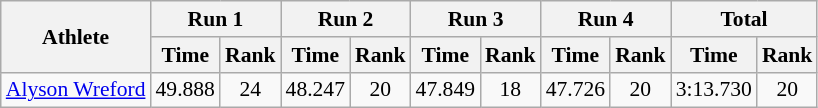<table class="wikitable" border="1" style="font-size:90%">
<tr>
<th rowspan="2">Athlete</th>
<th colspan="2">Run 1</th>
<th colspan="2">Run 2</th>
<th colspan="2">Run 3</th>
<th colspan="2">Run 4</th>
<th colspan="2">Total</th>
</tr>
<tr>
<th>Time</th>
<th>Rank</th>
<th>Time</th>
<th>Rank</th>
<th>Time</th>
<th>Rank</th>
<th>Time</th>
<th>Rank</th>
<th>Time</th>
<th>Rank</th>
</tr>
<tr>
<td><a href='#'>Alyson Wreford</a></td>
<td align="center">49.888</td>
<td align="center">24</td>
<td align="center">48.247</td>
<td align="center">20</td>
<td align="center">47.849</td>
<td align="center">18</td>
<td align="center">47.726</td>
<td align="center">20</td>
<td align="center">3:13.730</td>
<td align="center">20</td>
</tr>
</table>
